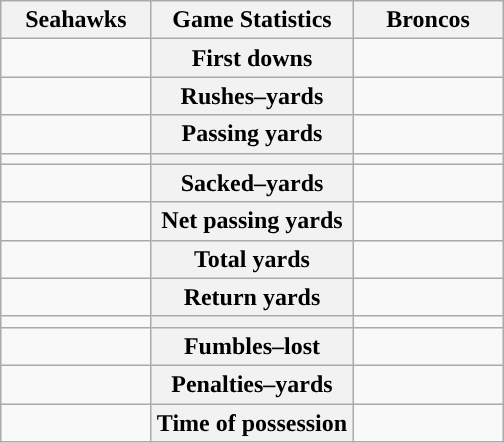<table class="wikitable" style="margin: 1em auto 1em auto">
<tr>
<th style="width:30%;">Seahawks</th>
<th style="width:40%;">Game Statistics</th>
<th style="width:30%;">Broncos</th>
</tr>
<tr>
<td style="text-align:right;"></td>
<th>First downs</th>
<td></td>
</tr>
<tr>
<td style="text-align:right;"></td>
<th>Rushes–yards</th>
<td></td>
</tr>
<tr>
<td style="text-align:right;"></td>
<th>Passing yards</th>
<td></td>
</tr>
<tr>
<td style="text-align:right;"></td>
<th></th>
<td></td>
</tr>
<tr>
<td style="text-align:right;"></td>
<th>Sacked–yards</th>
<td></td>
</tr>
<tr>
<td style="text-align:right;"></td>
<th>Net passing yards</th>
<td></td>
</tr>
<tr>
<td style="text-align:right;"></td>
<th>Total yards</th>
<td></td>
</tr>
<tr>
<td style="text-align:right;"></td>
<th>Return yards</th>
<td></td>
</tr>
<tr>
<td style="text-align:right;"></td>
<th></th>
<td></td>
</tr>
<tr>
<td style="text-align:right;"></td>
<th>Fumbles–lost</th>
<td></td>
</tr>
<tr>
<td style="text-align:right;"></td>
<th>Penalties–yards</th>
<td></td>
</tr>
<tr>
<td style="text-align:right;"></td>
<th>Time of possession</th>
<td></td>
</tr>
</table>
